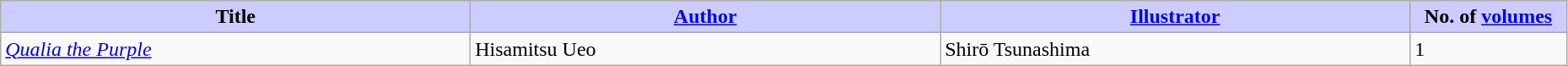<table class="wikitable" style="width: 98%;">
<tr>
<th width=30% style="background:#ccf;">Title</th>
<th width=30% style="background:#ccf;"><a href='#'>Author</a></th>
<th width=30% style="background:#ccf;"><a href='#'>Illustrator</a></th>
<th width=10% style="background:#ccf;">No. of <a href='#'>volumes</a></th>
</tr>
<tr>
<td><em><a href='#'>Qualia the Purple</a></em></td>
<td>Hisamitsu Ueo</td>
<td>Shirō Tsunashima</td>
<td>1</td>
</tr>
</table>
